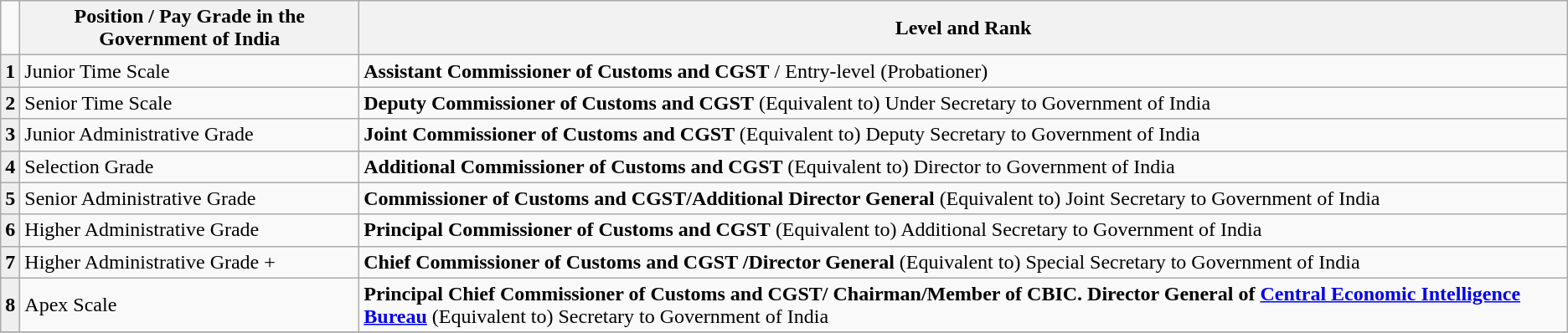<table class="wikitable plainrowheaders">
<tr>
<td></td>
<th scope="col">Position / Pay Grade in the Government of India</th>
<th scope="col">Level and Rank</th>
</tr>
<tr>
<th scope="row" style="background:#efefef;">1</th>
<td>Junior Time Scale</td>
<td><strong>Assistant Commissioner of Customs and CGST</strong> / Entry-level (Probationer)</td>
</tr>
<tr>
<th scope="row" style="background:#efefef;">2</th>
<td>Senior Time Scale</td>
<td><strong>Deputy Commissioner of Customs and CGST</strong> (Equivalent to) Under Secretary to Government of India</td>
</tr>
<tr>
<th scope="row" style="background:#efefef;">3</th>
<td>Junior Administrative Grade</td>
<td><strong>Joint Commissioner of Customs and CGST </strong> (Equivalent to) Deputy Secretary to Government of India</td>
</tr>
<tr>
<th scope="row" style="background:#efefef;">4</th>
<td>Selection Grade</td>
<td><strong>Additional Commissioner of Customs and CGST </strong> (Equivalent to) Director to Government of India</td>
</tr>
<tr>
<th scope="row" style="background:#efefef;">5</th>
<td>Senior Administrative Grade</td>
<td><strong>Commissioner of Customs and CGST/Additional Director General</strong> (Equivalent to) Joint Secretary to Government of India</td>
</tr>
<tr>
<th scope="row" style="background:#efefef;">6</th>
<td>Higher Administrative Grade</td>
<td><strong>Principal Commissioner of Customs and CGST</strong> (Equivalent to) Additional Secretary to Government of India</td>
</tr>
<tr>
<th scope="row" style="background:#efefef;">7</th>
<td>Higher Administrative Grade +</td>
<td><strong>Chief Commissioner of Customs and CGST /Director General</strong> (Equivalent to) Special Secretary to Government of India</td>
</tr>
<tr>
<th scope="row" style="background:#efefef;">8</th>
<td>Apex Scale</td>
<td><strong>Principal Chief Commissioner of Customs and CGST/ Chairman/Member of CBIC. Director General of <a href='#'>Central Economic Intelligence Bureau</a></strong> (Equivalent to) Secretary to Government of India</td>
</tr>
<tr>
</tr>
</table>
